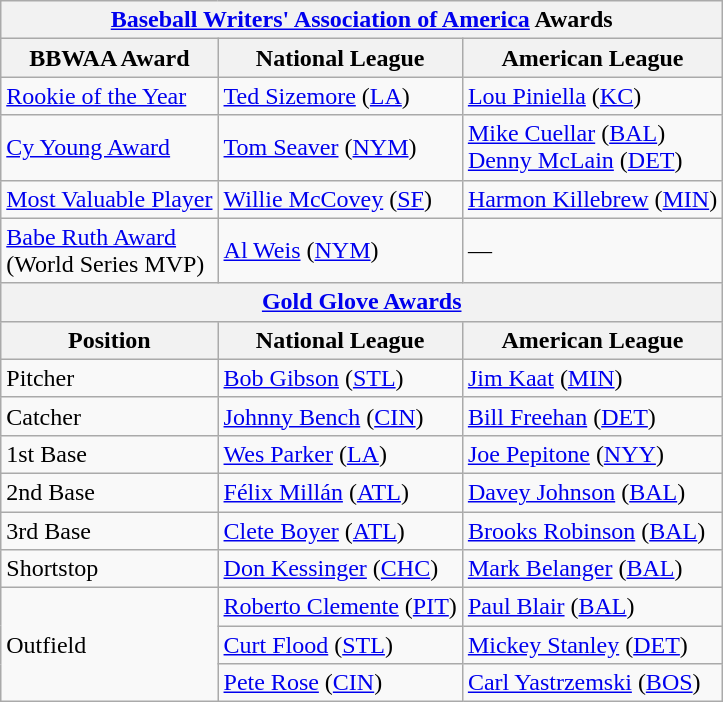<table class="wikitable">
<tr>
<th colspan="3"><a href='#'>Baseball Writers' Association of America</a> Awards</th>
</tr>
<tr>
<th>BBWAA Award</th>
<th>National League</th>
<th>American League</th>
</tr>
<tr>
<td><a href='#'>Rookie of the Year</a></td>
<td><a href='#'>Ted Sizemore</a> (<a href='#'>LA</a>)</td>
<td><a href='#'>Lou Piniella</a> (<a href='#'>KC</a>)</td>
</tr>
<tr>
<td><a href='#'>Cy Young Award</a></td>
<td><a href='#'>Tom Seaver</a> (<a href='#'>NYM</a>)</td>
<td><a href='#'>Mike Cuellar</a> (<a href='#'>BAL</a>)<br><a href='#'>Denny McLain</a> (<a href='#'>DET</a>)</td>
</tr>
<tr>
<td><a href='#'>Most Valuable Player</a></td>
<td><a href='#'>Willie McCovey</a> (<a href='#'>SF</a>)</td>
<td><a href='#'>Harmon Killebrew</a> (<a href='#'>MIN</a>)</td>
</tr>
<tr>
<td><a href='#'>Babe Ruth Award</a><br>(World Series MVP)</td>
<td><a href='#'>Al Weis</a> (<a href='#'>NYM</a>)</td>
<td>—</td>
</tr>
<tr>
<th colspan="3"><a href='#'>Gold Glove Awards</a></th>
</tr>
<tr>
<th>Position</th>
<th>National League</th>
<th>American League</th>
</tr>
<tr>
<td>Pitcher</td>
<td><a href='#'>Bob Gibson</a> (<a href='#'>STL</a>)</td>
<td><a href='#'>Jim Kaat</a> (<a href='#'>MIN</a>)</td>
</tr>
<tr>
<td>Catcher</td>
<td><a href='#'>Johnny Bench</a> (<a href='#'>CIN</a>)</td>
<td><a href='#'>Bill Freehan</a> (<a href='#'>DET</a>)</td>
</tr>
<tr>
<td>1st Base</td>
<td><a href='#'>Wes Parker</a> (<a href='#'>LA</a>)</td>
<td><a href='#'>Joe Pepitone</a> (<a href='#'>NYY</a>)</td>
</tr>
<tr>
<td>2nd Base</td>
<td><a href='#'>Félix Millán</a> (<a href='#'>ATL</a>)</td>
<td><a href='#'>Davey Johnson</a> (<a href='#'>BAL</a>)</td>
</tr>
<tr>
<td>3rd Base</td>
<td><a href='#'>Clete Boyer</a> (<a href='#'>ATL</a>)</td>
<td><a href='#'>Brooks Robinson</a> (<a href='#'>BAL</a>)</td>
</tr>
<tr>
<td>Shortstop</td>
<td><a href='#'>Don Kessinger</a> (<a href='#'>CHC</a>)</td>
<td><a href='#'>Mark Belanger</a> (<a href='#'>BAL</a>)</td>
</tr>
<tr>
<td rowspan="3">Outfield</td>
<td><a href='#'>Roberto Clemente</a> (<a href='#'>PIT</a>)</td>
<td><a href='#'>Paul Blair</a> (<a href='#'>BAL</a>)</td>
</tr>
<tr>
<td><a href='#'>Curt Flood</a> (<a href='#'>STL</a>)</td>
<td><a href='#'>Mickey Stanley</a> (<a href='#'>DET</a>)</td>
</tr>
<tr>
<td><a href='#'>Pete Rose</a> (<a href='#'>CIN</a>)</td>
<td><a href='#'>Carl Yastrzemski</a> (<a href='#'>BOS</a>)</td>
</tr>
</table>
